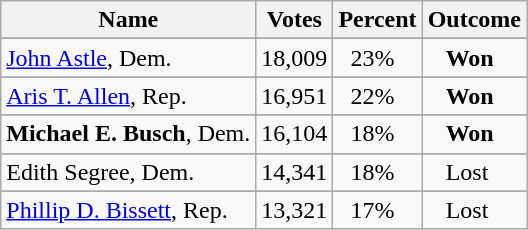<table class="wikitable">
<tr>
<th>Name</th>
<th>Votes</th>
<th>Percent</th>
<th>Outcome</th>
</tr>
<tr>
</tr>
<tr>
<td><a href='#'>John Astle</a>, Dem.</td>
<td>18,009</td>
<td>  23%</td>
<td>   <strong>Won</strong></td>
</tr>
<tr>
</tr>
<tr>
<td><a href='#'>Aris T. Allen</a>, Rep.</td>
<td>16,951</td>
<td>  22%</td>
<td>   <strong>Won</strong></td>
</tr>
<tr>
</tr>
<tr>
<td><strong>Michael E. Busch</strong>, Dem.</td>
<td>16,104</td>
<td>  18%</td>
<td>   <strong>Won</strong></td>
</tr>
<tr>
</tr>
<tr>
<td>Edith Segree, Dem.</td>
<td>14,341</td>
<td>  18%</td>
<td>   Lost</td>
</tr>
<tr>
</tr>
<tr>
<td><a href='#'>Phillip D. Bissett</a>, Rep.</td>
<td>13,321</td>
<td>  17%</td>
<td>   Lost</td>
</tr>
</table>
